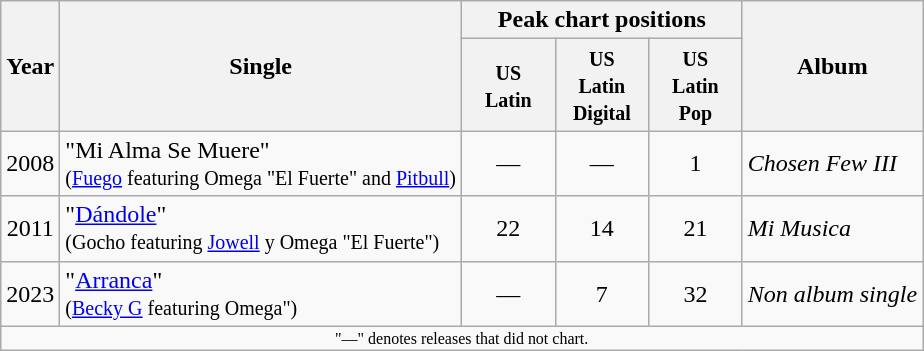<table class="wikitable">
<tr>
<th rowspan="2">Year</th>
<th rowspan="2">Single</th>
<th colspan="3">Peak chart positions</th>
<th rowspan="2">Album</th>
</tr>
<tr>
<th width="55"><small>US</small> <br> <small>Latin</small><br></th>
<th width="55"><small>US</small> <br> <small>Latin Digital</small><br></th>
<th width="55"><small>US</small> <br> <small>Latin Pop</small><br></th>
</tr>
<tr>
<td align="center">2008</td>
<td align="left">"Mi Alma Se Muere" <br><small>(<a href='#'>Fuego</a> featuring Omega "El Fuerte" and <a href='#'>Pitbull</a>)</small></td>
<td align="center">—</td>
<td align="center">—</td>
<td align="center">1</td>
<td align="left"><em>Chosen Few III</em></td>
</tr>
<tr>
<td align="center"">2011</td>
<td align="left">"<a href='#'>Dándole</a>" <br><small>(Gocho featuring <a href='#'>Jowell</a> y Omega "El Fuerte")</small></td>
<td align="center">22</td>
<td align="center">14</td>
<td align="center">21</td>
<td align="left"><em>Mi Musica</em></td>
</tr>
<tr>
<td align="center">2023</td>
<td align="left">"<a href='#'>Arranca</a>" <br><small>(<a href='#'>Becky G</a> featuring Omega")</small></td>
<td align="center">—</td>
<td align="center">7</td>
<td align="center">32</td>
<td align="left"><em>Non album single</em></td>
</tr>
<tr>
<td colspan="8" style="text-align:center; font-size:8pt;">"—" denotes releases that did not chart.</td>
</tr>
</table>
